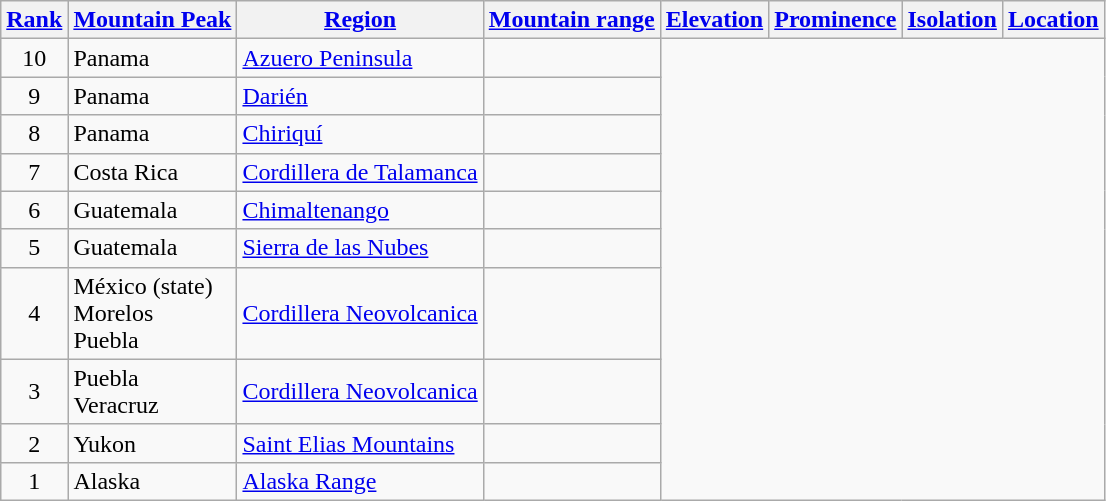<table class="wikitable sortable">
<tr>
<th><a href='#'>Rank</a></th>
<th><a href='#'>Mountain Peak</a></th>
<th><a href='#'>Region</a></th>
<th><a href='#'>Mountain range</a></th>
<th><a href='#'>Elevation</a></th>
<th><a href='#'>Prominence</a></th>
<th><a href='#'>Isolation</a></th>
<th><a href='#'>Location</a></th>
</tr>
<tr>
<td align=center>10<br></td>
<td>Panama</td>
<td><a href='#'>Azuero Peninsula</a><br></td>
<td></td>
</tr>
<tr>
<td align=center>9<br></td>
<td>Panama</td>
<td><a href='#'>Darién</a><br></td>
<td></td>
</tr>
<tr>
<td align=center>8<br></td>
<td>Panama</td>
<td><a href='#'>Chiriquí</a><br></td>
<td></td>
</tr>
<tr>
<td align=center>7<br></td>
<td>Costa Rica</td>
<td><a href='#'>Cordillera de Talamanca</a><br></td>
<td></td>
</tr>
<tr>
<td align=center>6<br></td>
<td>Guatemala</td>
<td><a href='#'>Chimaltenango</a><br></td>
<td></td>
</tr>
<tr>
<td align=center>5<br></td>
<td>Guatemala</td>
<td><a href='#'>Sierra de las Nubes</a><br></td>
<td></td>
</tr>
<tr>
<td align=center>4<br></td>
<td>México (state)<br>Morelos<br>Puebla</td>
<td><a href='#'>Cordillera Neovolcanica</a><br></td>
<td></td>
</tr>
<tr>
<td align=center>3<br></td>
<td>Puebla<br>Veracruz</td>
<td><a href='#'>Cordillera Neovolcanica</a><br></td>
<td></td>
</tr>
<tr>
<td align=center>2<br></td>
<td>Yukon</td>
<td><a href='#'>Saint Elias Mountains</a><br></td>
<td></td>
</tr>
<tr>
<td align=center>1<br></td>
<td>Alaska</td>
<td><a href='#'>Alaska Range</a><br></td>
<td></td>
</tr>
</table>
